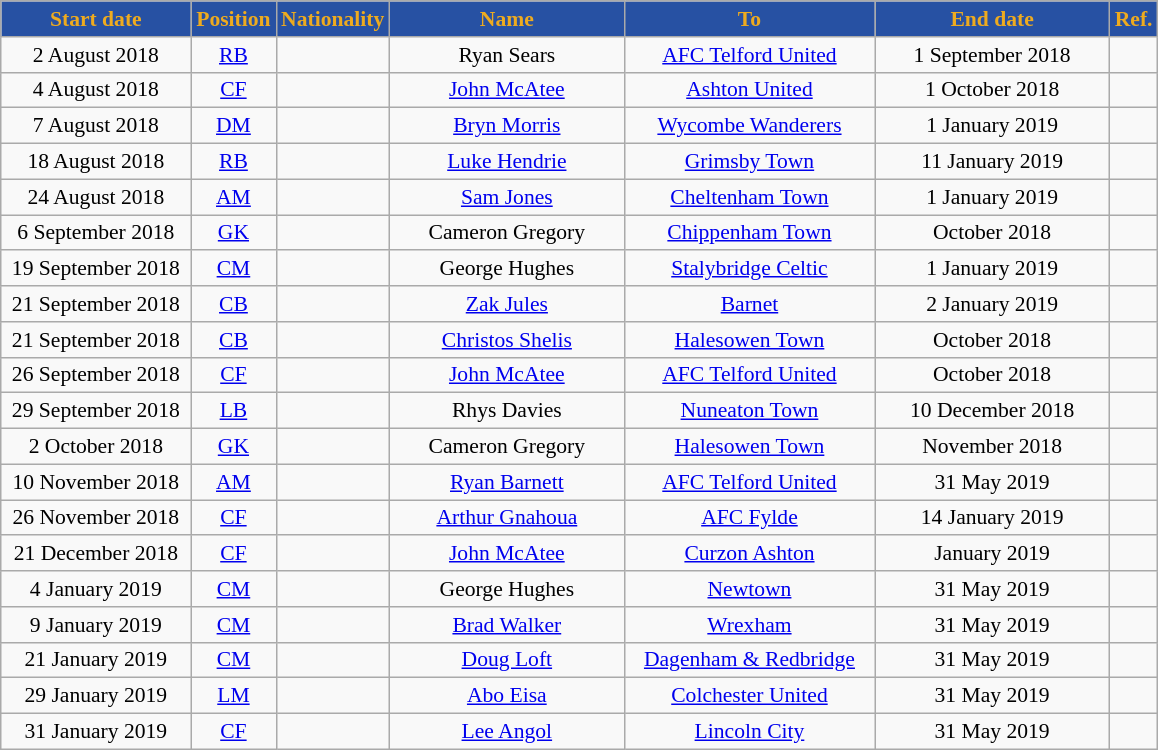<table class="wikitable"  style="text-align:center; font-size:90%; ">
<tr>
<th style="background:#2751A3; color:#EEAB1F; width:120px;">Start date</th>
<th style="background:#2751A3; color:#EEAB1F; width:50px;">Position</th>
<th style="background:#2751A3; color:#EEAB1F; width:50px;">Nationality</th>
<th style="background:#2751A3; color:#EEAB1F; width:150px;">Name</th>
<th style="background:#2751A3; color:#EEAB1F; width:160px;">To</th>
<th style="background:#2751A3; color:#EEAB1F; width:150px;">End date</th>
<th style="background:#2751A3; color:#EEAB1F; width:25px;">Ref.</th>
</tr>
<tr>
<td>2 August 2018</td>
<td><a href='#'>RB</a></td>
<td></td>
<td>Ryan Sears</td>
<td><a href='#'>AFC Telford United</a></td>
<td>1 September 2018</td>
<td></td>
</tr>
<tr>
<td>4 August 2018</td>
<td><a href='#'>CF</a></td>
<td></td>
<td><a href='#'>John McAtee</a></td>
<td><a href='#'>Ashton United</a></td>
<td>1 October 2018</td>
<td></td>
</tr>
<tr>
<td>7 August 2018</td>
<td><a href='#'>DM</a></td>
<td></td>
<td><a href='#'>Bryn Morris</a></td>
<td><a href='#'>Wycombe Wanderers</a></td>
<td>1 January 2019</td>
<td></td>
</tr>
<tr>
<td>18 August 2018</td>
<td><a href='#'>RB</a></td>
<td></td>
<td><a href='#'>Luke Hendrie</a></td>
<td><a href='#'>Grimsby Town</a></td>
<td>11 January 2019</td>
<td></td>
</tr>
<tr>
<td>24 August 2018</td>
<td><a href='#'>AM</a></td>
<td></td>
<td><a href='#'>Sam Jones</a></td>
<td><a href='#'>Cheltenham Town</a></td>
<td>1 January 2019</td>
<td></td>
</tr>
<tr>
<td>6 September 2018</td>
<td><a href='#'>GK</a></td>
<td></td>
<td>Cameron Gregory</td>
<td><a href='#'>Chippenham Town</a></td>
<td>October 2018</td>
<td></td>
</tr>
<tr>
<td>19 September 2018</td>
<td><a href='#'>CM</a></td>
<td></td>
<td>George Hughes</td>
<td><a href='#'>Stalybridge Celtic</a></td>
<td>1 January 2019</td>
<td></td>
</tr>
<tr>
<td>21 September 2018</td>
<td><a href='#'>CB</a></td>
<td></td>
<td><a href='#'>Zak Jules</a></td>
<td><a href='#'>Barnet</a></td>
<td>2 January 2019</td>
<td></td>
</tr>
<tr>
<td>21 September 2018</td>
<td><a href='#'>CB</a></td>
<td></td>
<td><a href='#'>Christos Shelis</a></td>
<td><a href='#'>Halesowen Town</a></td>
<td>October 2018</td>
<td></td>
</tr>
<tr>
<td>26 September 2018</td>
<td><a href='#'>CF</a></td>
<td></td>
<td><a href='#'>John McAtee</a></td>
<td><a href='#'>AFC Telford United</a></td>
<td>October 2018</td>
<td></td>
</tr>
<tr>
<td>29 September 2018</td>
<td><a href='#'>LB</a></td>
<td></td>
<td>Rhys Davies</td>
<td><a href='#'>Nuneaton Town</a></td>
<td>10 December 2018</td>
<td></td>
</tr>
<tr>
<td>2 October 2018</td>
<td><a href='#'>GK</a></td>
<td></td>
<td>Cameron Gregory</td>
<td><a href='#'>Halesowen Town</a></td>
<td>November 2018</td>
<td></td>
</tr>
<tr>
<td>10 November 2018</td>
<td><a href='#'>AM</a></td>
<td></td>
<td><a href='#'>Ryan Barnett</a></td>
<td><a href='#'>AFC Telford United</a></td>
<td>31 May 2019</td>
<td></td>
</tr>
<tr>
<td>26 November 2018</td>
<td><a href='#'>CF</a></td>
<td></td>
<td><a href='#'>Arthur Gnahoua</a></td>
<td><a href='#'>AFC Fylde</a></td>
<td>14 January 2019</td>
<td></td>
</tr>
<tr>
<td>21 December 2018</td>
<td><a href='#'>CF</a></td>
<td></td>
<td><a href='#'>John McAtee</a></td>
<td><a href='#'>Curzon Ashton</a></td>
<td>January 2019</td>
<td></td>
</tr>
<tr>
<td>4 January 2019</td>
<td><a href='#'>CM</a></td>
<td></td>
<td>George Hughes</td>
<td> <a href='#'>Newtown</a></td>
<td>31 May 2019</td>
<td></td>
</tr>
<tr>
<td>9 January 2019</td>
<td><a href='#'>CM</a></td>
<td></td>
<td><a href='#'>Brad Walker</a></td>
<td> <a href='#'>Wrexham</a></td>
<td>31 May 2019</td>
<td></td>
</tr>
<tr>
<td>21 January 2019</td>
<td><a href='#'>CM</a></td>
<td></td>
<td><a href='#'>Doug Loft</a></td>
<td><a href='#'>Dagenham & Redbridge</a></td>
<td>31 May 2019</td>
<td></td>
</tr>
<tr>
<td>29 January 2019</td>
<td><a href='#'>LM</a></td>
<td></td>
<td><a href='#'>Abo Eisa</a></td>
<td><a href='#'>Colchester United</a></td>
<td>31 May 2019</td>
<td></td>
</tr>
<tr>
<td>31 January 2019</td>
<td><a href='#'>CF</a></td>
<td></td>
<td><a href='#'>Lee Angol</a></td>
<td><a href='#'>Lincoln City</a></td>
<td>31 May 2019</td>
<td></td>
</tr>
</table>
